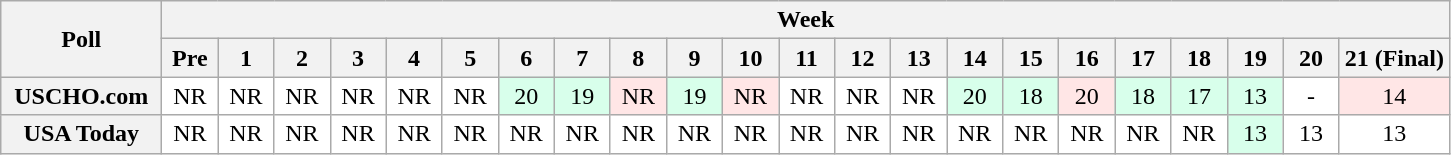<table class="wikitable" style="white-space:nowrap;">
<tr>
<th scope="col" width="100" rowspan="2">Poll</th>
<th colspan="25">Week</th>
</tr>
<tr>
<th scope="col" width="30">Pre</th>
<th scope="col" width="30">1</th>
<th scope="col" width="30">2</th>
<th scope="col" width="30">3</th>
<th scope="col" width="30">4</th>
<th scope="col" width="30">5</th>
<th scope="col" width="30">6</th>
<th scope="col" width="30">7</th>
<th scope="col" width="30">8</th>
<th scope="col" width="30">9</th>
<th scope="col" width="30">10</th>
<th scope="col" width="30">11</th>
<th scope="col" width="30">12</th>
<th scope="col" width="30">13</th>
<th scope="col" width="30">14</th>
<th scope="col" width="30">15</th>
<th scope="col" width="30">16</th>
<th scope="col" width="30">17</th>
<th scope="col" width="30">18</th>
<th scope="col" width="30">19</th>
<th scope="col" width="30">20</th>
<th scope="col" width="30">21 (Final)</th>
</tr>
<tr style="text-align:center;">
<th>USCHO.com</th>
<td bgcolor=FFFFFF>NR</td>
<td bgcolor=FFFFFF>NR</td>
<td bgcolor=FFFFFF>NR</td>
<td bgcolor=FFFFFF>NR</td>
<td bgcolor=FFFFFF>NR</td>
<td bgcolor=FFFFFF>NR</td>
<td bgcolor=D8FFEB>20</td>
<td bgcolor=D8FFEB>19</td>
<td bgcolor=FFE6E6>NR</td>
<td bgcolor=D8FFEB>19</td>
<td bgcolor=FFE6E6>NR</td>
<td bgcolor=FFFFFF>NR</td>
<td bgcolor=FFFFFF>NR</td>
<td bgcolor=FFFFFF>NR</td>
<td bgcolor=D8FFEB>20</td>
<td bgcolor=D8FFEB>18</td>
<td bgcolor=FFE6E6>20</td>
<td bgcolor=D8FFEB>18</td>
<td bgcolor=D8FFEB>17</td>
<td bgcolor=D8FFEB>13</td>
<td bgcolor=FFFFFF>-</td>
<td bgcolor=FFE6E6>14</td>
</tr>
<tr style="text-align:center;">
<th>USA Today</th>
<td bgcolor=FFFFFF>NR</td>
<td bgcolor=FFFFFF>NR</td>
<td bgcolor=FFFFFF>NR</td>
<td bgcolor=FFFFFF>NR</td>
<td bgcolor=FFFFFF>NR</td>
<td bgcolor=FFFFFF>NR</td>
<td bgcolor=FFFFFF>NR</td>
<td bgcolor=FFFFFF>NR</td>
<td bgcolor=FFFFFF>NR</td>
<td bgcolor=FFFFFF>NR</td>
<td bgcolor=FFFFFF>NR</td>
<td bgcolor=FFFFFF>NR</td>
<td bgcolor=FFFFFF>NR</td>
<td bgcolor=FFFFFF>NR</td>
<td bgcolor=FFFFFF>NR</td>
<td bgcolor=FFFFFF>NR</td>
<td bgcolor=FFFFFF>NR</td>
<td bgcolor=FFFFFF>NR</td>
<td bgcolor=FFFFFF>NR</td>
<td bgcolor=D8FFEB>13</td>
<td bgcolor=FFFFFF>13</td>
<td bgcolor=FFFFFF>13</td>
</tr>
</table>
